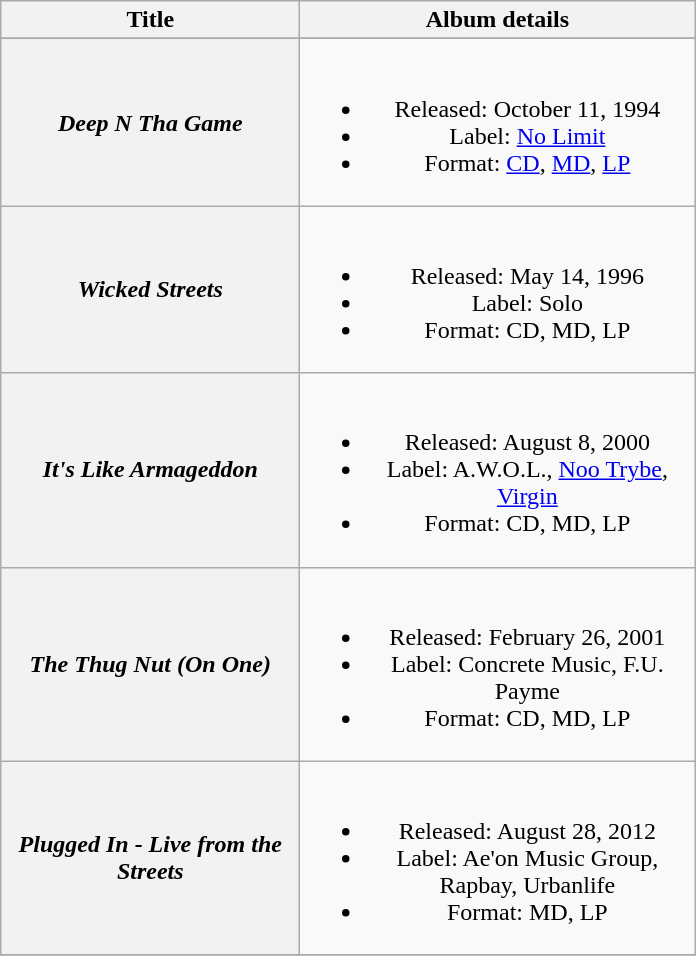<table class="wikitable plainrowheaders" style="text-align:center;">
<tr>
<th scope="col" rowspan="1" style="width:12em;">Title</th>
<th scope="col" rowspan="1" style="width:16em;">Album details</th>
</tr>
<tr>
</tr>
<tr>
<th scope="row"><em>Deep N Tha Game</em></th>
<td><br><ul><li>Released: October 11, 1994</li><li>Label: <a href='#'>No Limit</a></li><li>Format: <a href='#'>CD</a>, <a href='#'>MD</a>, <a href='#'>LP</a></li></ul></td>
</tr>
<tr>
<th scope="row"><em>Wicked Streets</em></th>
<td><br><ul><li>Released: May 14, 1996</li><li>Label: Solo</li><li>Format: CD, MD, LP</li></ul></td>
</tr>
<tr>
<th scope="row"><em>It's Like Armageddon</em></th>
<td><br><ul><li>Released: August 8, 2000</li><li>Label: A.W.O.L., <a href='#'>Noo Trybe</a>, <a href='#'>Virgin</a></li><li>Format: CD, MD, LP</li></ul></td>
</tr>
<tr>
<th scope="row"><em>The Thug Nut (On One)</em></th>
<td><br><ul><li>Released: February 26, 2001</li><li>Label: Concrete Music, F.U. Payme</li><li>Format: CD, MD, LP</li></ul></td>
</tr>
<tr>
<th scope="row"><em>Plugged In - Live from the Streets</em></th>
<td><br><ul><li>Released: August 28, 2012</li><li>Label: Ae'on Music Group, Rapbay, Urbanlife</li><li>Format: MD, LP</li></ul></td>
</tr>
<tr>
</tr>
</table>
